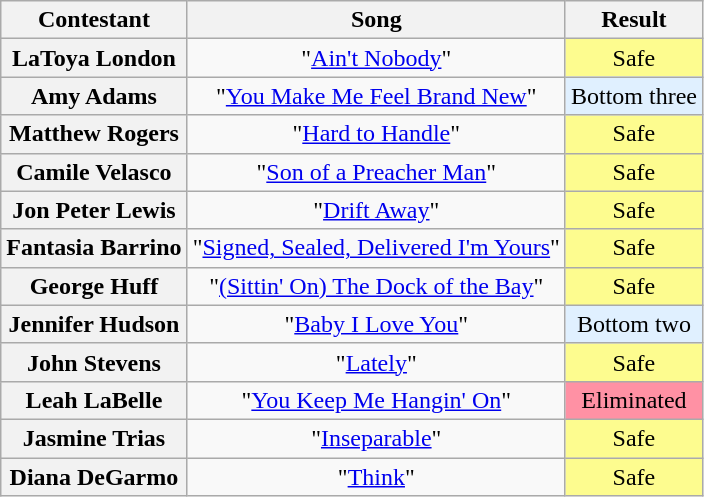<table class="wikitable unsortable" style="text-align:center;">
<tr>
<th scope="col">Contestant</th>
<th scope="col">Song</th>
<th scope="col">Result</th>
</tr>
<tr>
<th scope="row">LaToya London</th>
<td>"<a href='#'>Ain't Nobody</a>"</td>
<td style="background:#FDFC8F;">Safe</td>
</tr>
<tr>
<th scope="row">Amy Adams</th>
<td>"<a href='#'>You Make Me Feel Brand New</a>"</td>
<td bgcolor="E0F0FF">Bottom three</td>
</tr>
<tr>
<th scope="row">Matthew Rogers</th>
<td>"<a href='#'>Hard to Handle</a>"</td>
<td style="background:#FDFC8F;">Safe</td>
</tr>
<tr>
<th scope="row">Camile Velasco</th>
<td>"<a href='#'>Son of a Preacher Man</a>"</td>
<td style="background:#FDFC8F;">Safe</td>
</tr>
<tr>
<th scope="row">Jon Peter Lewis</th>
<td>"<a href='#'>Drift Away</a>"</td>
<td style="background:#FDFC8F;">Safe</td>
</tr>
<tr>
<th scope="row">Fantasia Barrino</th>
<td>"<a href='#'>Signed, Sealed, Delivered I'm Yours</a>"</td>
<td style="background:#FDFC8F;">Safe</td>
</tr>
<tr>
<th scope="row">George Huff</th>
<td>"<a href='#'>(Sittin' On) The Dock of the Bay</a>"</td>
<td style="background:#FDFC8F;">Safe</td>
</tr>
<tr>
<th scope="row">Jennifer Hudson</th>
<td>"<a href='#'>Baby I Love You</a>"</td>
<td bgcolor="E0F0FF">Bottom two</td>
</tr>
<tr>
<th scope="row">John Stevens</th>
<td>"<a href='#'>Lately</a>"</td>
<td style="background:#FDFC8F;">Safe</td>
</tr>
<tr>
<th scope="row">Leah LaBelle</th>
<td>"<a href='#'>You Keep Me Hangin' On</a>"</td>
<td bgcolor="FF91A4">Eliminated</td>
</tr>
<tr>
<th scope="row">Jasmine Trias</th>
<td>"<a href='#'>Inseparable</a>"</td>
<td style="background:#FDFC8F;">Safe</td>
</tr>
<tr>
<th scope="row">Diana DeGarmo</th>
<td>"<a href='#'>Think</a>"</td>
<td style="background:#FDFC8F;">Safe</td>
</tr>
</table>
